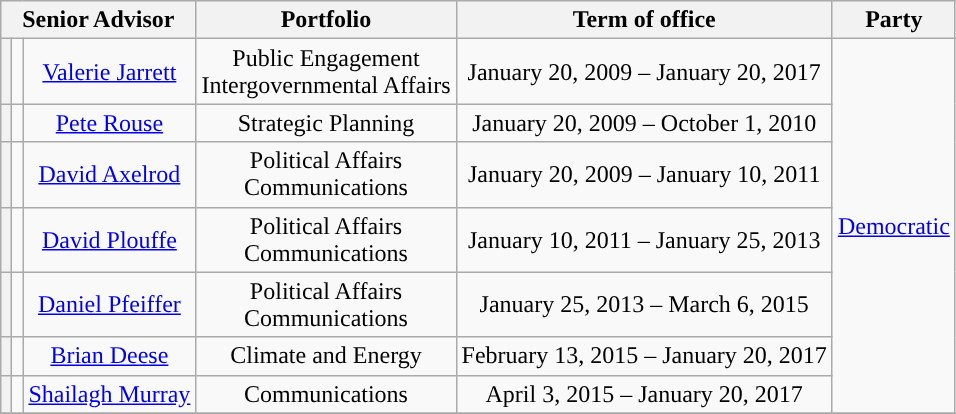<table class="wikitable" style="text-align:center">
<tr>
<th colspan="3">Senior Advisor</th>
<th>Portfolio</th>
<th>Term of office</th>
<th>Party</th>
</tr>
<tr>
<th style="background:"></th>
<td></td>
<td><a href='#'>Valerie Jarrett</a><br></td>
<td>Public Engagement<br>Intergovernmental Affairs</td>
<td>January 20, 2009 – January 20, 2017</td>
<td rowspan="7"><a href='#'>Democratic</a></td>
</tr>
<tr>
<th style="background:"></th>
<td></td>
<td><a href='#'>Pete Rouse</a><br></td>
<td>Strategic Planning</td>
<td>January 20, 2009 – October 1, 2010</td>
</tr>
<tr>
<th style="background:"></th>
<td></td>
<td><a href='#'>David Axelrod</a><br></td>
<td>Political Affairs<br>Communications</td>
<td>January 20, 2009 – January 10, 2011</td>
</tr>
<tr>
<th style="background:"></th>
<td></td>
<td><a href='#'>David Plouffe</a><br></td>
<td>Political Affairs<br>Communications</td>
<td>January 10, 2011 – January 25, 2013</td>
</tr>
<tr>
<th style="background:"></th>
<td></td>
<td><a href='#'>Daniel Pfeiffer</a><br></td>
<td>Political Affairs<br>Communications</td>
<td>January 25, 2013 – March 6, 2015</td>
</tr>
<tr>
<th style="background:"></th>
<td></td>
<td><a href='#'>Brian Deese</a><br></td>
<td>Climate and Energy</td>
<td>February 13, 2015 – January 20, 2017</td>
</tr>
<tr>
<th style="background:"></th>
<td></td>
<td><a href='#'>Shailagh Murray</a><br></td>
<td>Communications</td>
<td>April 3, 2015 – January 20, 2017</td>
</tr>
<tr>
</tr>
</table>
